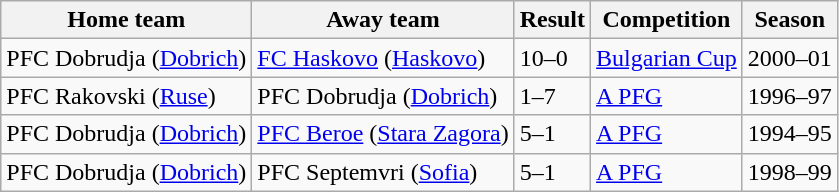<table class="wikitable">
<tr>
<th>Home team</th>
<th>Away team</th>
<th>Result</th>
<th>Competition</th>
<th>Season</th>
</tr>
<tr>
<td>PFC Dobrudja (<a href='#'>Dobrich</a>)</td>
<td><a href='#'>FC Haskovo</a> (<a href='#'>Haskovo</a>)</td>
<td>10–0</td>
<td><a href='#'>Bulgarian Cup</a></td>
<td>2000–01</td>
</tr>
<tr>
<td>PFC Rakovski (<a href='#'>Ruse</a>)</td>
<td>PFC Dobrudja (<a href='#'>Dobrich</a>)</td>
<td>1–7</td>
<td><a href='#'>A PFG</a></td>
<td>1996–97</td>
</tr>
<tr>
<td>PFC Dobrudja (<a href='#'>Dobrich</a>)</td>
<td><a href='#'>PFC Beroe</a> (<a href='#'>Stara Zagora</a>)</td>
<td>5–1</td>
<td><a href='#'>A PFG</a></td>
<td>1994–95</td>
</tr>
<tr>
<td>PFC Dobrudja (<a href='#'>Dobrich</a>)</td>
<td>PFC Septemvri (<a href='#'>Sofia</a>)</td>
<td>5–1</td>
<td><a href='#'>A PFG</a></td>
<td>1998–99</td>
</tr>
</table>
